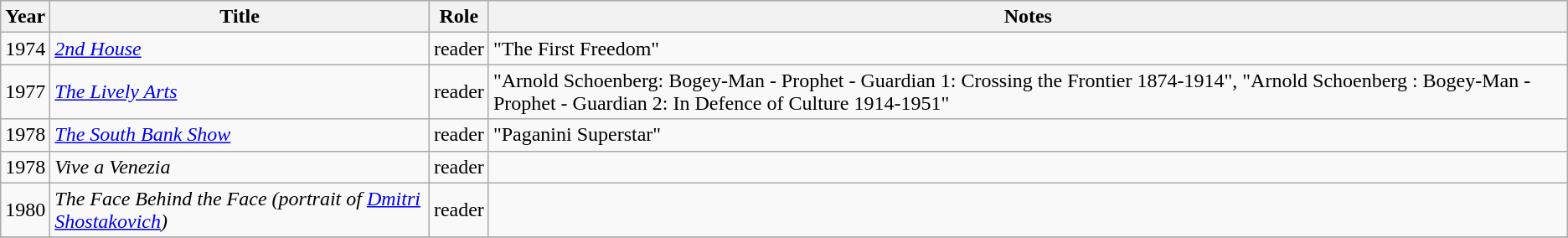<table class= "wikitable">
<tr>
<th>Year</th>
<th>Title</th>
<th>Role</th>
<th>Notes</th>
</tr>
<tr>
<td>1974</td>
<td><em><a href='#'>2nd House</a></em></td>
<td>reader</td>
<td>"The First Freedom"</td>
</tr>
<tr>
<td>1977</td>
<td><em><a href='#'>The Lively Arts</a></em></td>
<td>reader</td>
<td>"Arnold Schoenberg: Bogey-Man - Prophet - Guardian 1: Crossing the Frontier 1874-1914", "Arnold Schoenberg : Bogey-Man - Prophet - Guardian 2: In Defence of Culture 1914-1951"</td>
</tr>
<tr>
<td>1978</td>
<td><em><a href='#'>The South Bank Show</a></em></td>
<td>reader</td>
<td>"Paganini Superstar"</td>
</tr>
<tr>
<td>1978</td>
<td><em>Vive a Venezia</em></td>
<td>reader</td>
<td></td>
</tr>
<tr>
<td>1980</td>
<td><em>The Face Behind the Face (portrait of <a href='#'>Dmitri Shostakovich</a>)</em></td>
<td>reader</td>
<td></td>
</tr>
<tr>
</tr>
</table>
